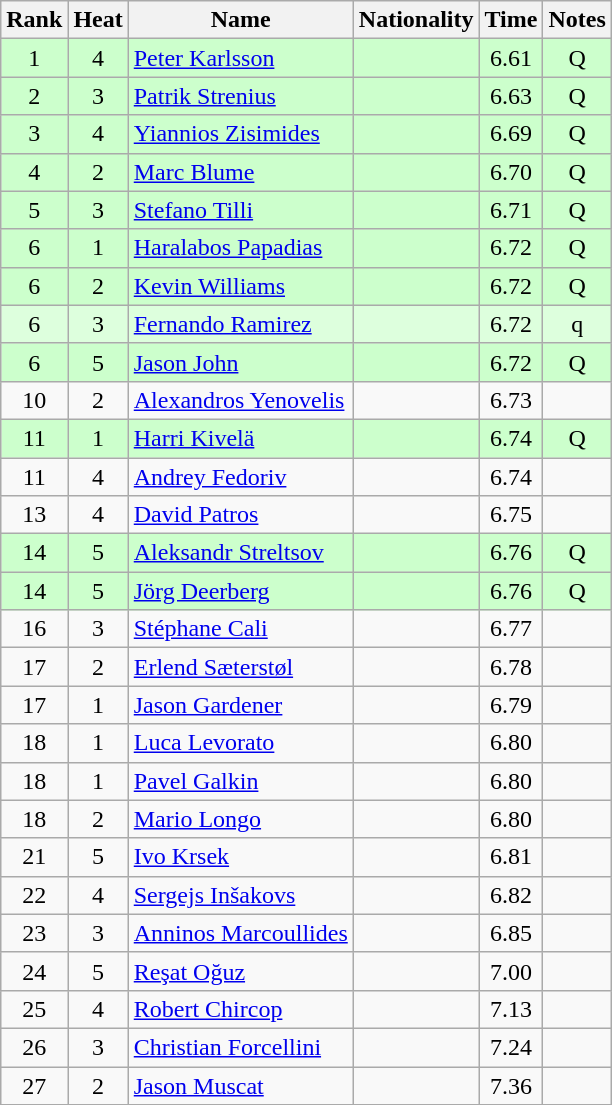<table class="wikitable sortable" style="text-align:center">
<tr>
<th>Rank</th>
<th>Heat</th>
<th>Name</th>
<th>Nationality</th>
<th>Time</th>
<th>Notes</th>
</tr>
<tr bgcolor=ccffcc>
<td>1</td>
<td>4</td>
<td align="left"><a href='#'>Peter Karlsson</a></td>
<td align=left></td>
<td>6.61</td>
<td>Q</td>
</tr>
<tr bgcolor=ccffcc>
<td>2</td>
<td>3</td>
<td align="left"><a href='#'>Patrik Strenius</a></td>
<td align=left></td>
<td>6.63</td>
<td>Q</td>
</tr>
<tr bgcolor=ccffcc>
<td>3</td>
<td>4</td>
<td align="left"><a href='#'>Yiannios Zisimides</a></td>
<td align=left></td>
<td>6.69</td>
<td>Q</td>
</tr>
<tr bgcolor=ccffcc>
<td>4</td>
<td>2</td>
<td align="left"><a href='#'>Marc Blume</a></td>
<td align=left></td>
<td>6.70</td>
<td>Q</td>
</tr>
<tr bgcolor=ccffcc>
<td>5</td>
<td>3</td>
<td align="left"><a href='#'>Stefano Tilli</a></td>
<td align=left></td>
<td>6.71</td>
<td>Q</td>
</tr>
<tr bgcolor=ccffcc>
<td>6</td>
<td>1</td>
<td align="left"><a href='#'>Haralabos Papadias</a></td>
<td align=left></td>
<td>6.72</td>
<td>Q</td>
</tr>
<tr bgcolor=ccffcc>
<td>6</td>
<td>2</td>
<td align="left"><a href='#'>Kevin Williams</a></td>
<td align=left></td>
<td>6.72</td>
<td>Q</td>
</tr>
<tr bgcolor=ddffdd>
<td>6</td>
<td>3</td>
<td align="left"><a href='#'>Fernando Ramirez</a></td>
<td align=left></td>
<td>6.72</td>
<td>q</td>
</tr>
<tr bgcolor=ccffcc>
<td>6</td>
<td>5</td>
<td align="left"><a href='#'>Jason John</a></td>
<td align=left></td>
<td>6.72</td>
<td>Q</td>
</tr>
<tr>
<td>10</td>
<td>2</td>
<td align="left"><a href='#'>Alexandros Yenovelis</a></td>
<td align=left></td>
<td>6.73</td>
<td></td>
</tr>
<tr bgcolor=ccffcc>
<td>11</td>
<td>1</td>
<td align="left"><a href='#'>Harri Kivelä</a></td>
<td align=left></td>
<td>6.74</td>
<td>Q</td>
</tr>
<tr>
<td>11</td>
<td>4</td>
<td align="left"><a href='#'>Andrey Fedoriv</a></td>
<td align=left></td>
<td>6.74</td>
<td></td>
</tr>
<tr>
<td>13</td>
<td>4</td>
<td align="left"><a href='#'>David Patros</a></td>
<td align=left></td>
<td>6.75</td>
<td></td>
</tr>
<tr bgcolor=ccffcc>
<td>14</td>
<td>5</td>
<td align="left"><a href='#'>Aleksandr Streltsov</a></td>
<td align=left></td>
<td>6.76</td>
<td>Q</td>
</tr>
<tr bgcolor=ccffcc>
<td>14</td>
<td>5</td>
<td align="left"><a href='#'>Jörg Deerberg</a></td>
<td align=left></td>
<td>6.76</td>
<td>Q</td>
</tr>
<tr>
<td>16</td>
<td>3</td>
<td align="left"><a href='#'>Stéphane Cali</a></td>
<td align=left></td>
<td>6.77</td>
<td></td>
</tr>
<tr>
<td>17</td>
<td>2</td>
<td align="left"><a href='#'>Erlend Sæterstøl</a></td>
<td align=left></td>
<td>6.78</td>
<td></td>
</tr>
<tr>
<td>17</td>
<td>1</td>
<td align="left"><a href='#'>Jason Gardener</a></td>
<td align=left></td>
<td>6.79</td>
<td></td>
</tr>
<tr>
<td>18</td>
<td>1</td>
<td align="left"><a href='#'>Luca Levorato</a></td>
<td align=left></td>
<td>6.80</td>
<td></td>
</tr>
<tr>
<td>18</td>
<td>1</td>
<td align="left"><a href='#'>Pavel Galkin</a></td>
<td align=left></td>
<td>6.80</td>
<td></td>
</tr>
<tr>
<td>18</td>
<td>2</td>
<td align="left"><a href='#'>Mario Longo</a></td>
<td align=left></td>
<td>6.80</td>
<td></td>
</tr>
<tr>
<td>21</td>
<td>5</td>
<td align="left"><a href='#'>Ivo Krsek</a></td>
<td align=left></td>
<td>6.81</td>
<td></td>
</tr>
<tr>
<td>22</td>
<td>4</td>
<td align="left"><a href='#'>Sergejs Inšakovs</a></td>
<td align=left></td>
<td>6.82</td>
<td></td>
</tr>
<tr>
<td>23</td>
<td>3</td>
<td align="left"><a href='#'>Anninos Marcoullides</a></td>
<td align=left></td>
<td>6.85</td>
<td></td>
</tr>
<tr>
<td>24</td>
<td>5</td>
<td align="left"><a href='#'>Reşat Oğuz</a></td>
<td align=left></td>
<td>7.00</td>
<td></td>
</tr>
<tr>
<td>25</td>
<td>4</td>
<td align="left"><a href='#'>Robert Chircop</a></td>
<td align=left></td>
<td>7.13</td>
<td></td>
</tr>
<tr>
<td>26</td>
<td>3</td>
<td align="left"><a href='#'>Christian Forcellini</a></td>
<td align=left></td>
<td>7.24</td>
<td></td>
</tr>
<tr>
<td>27</td>
<td>2</td>
<td align="left"><a href='#'>Jason Muscat</a></td>
<td align=left></td>
<td>7.36</td>
<td></td>
</tr>
</table>
